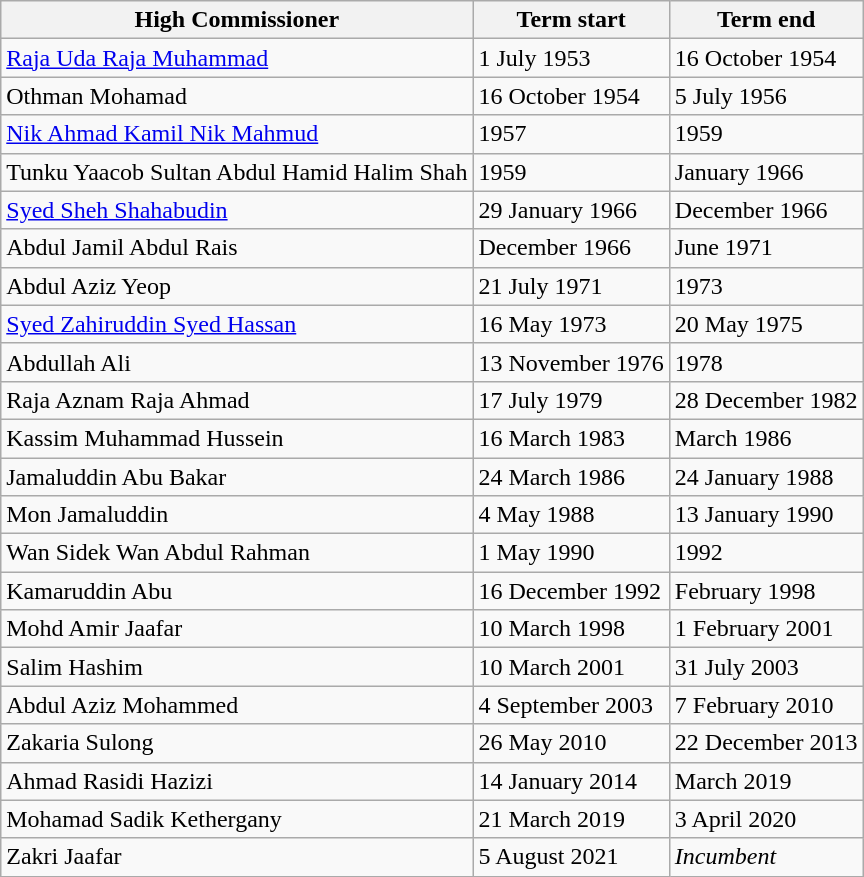<table class=wikitable>
<tr>
<th>High Commissioner</th>
<th>Term start</th>
<th>Term end</th>
</tr>
<tr>
<td><a href='#'>Raja Uda Raja Muhammad</a></td>
<td>1 July 1953</td>
<td>16 October 1954</td>
</tr>
<tr>
<td>Othman Mohamad</td>
<td>16 October 1954</td>
<td>5 July 1956</td>
</tr>
<tr>
<td><a href='#'>Nik Ahmad Kamil Nik Mahmud</a></td>
<td>1957</td>
<td>1959</td>
</tr>
<tr>
<td>Tunku Yaacob Sultan Abdul Hamid Halim Shah</td>
<td>1959</td>
<td>January 1966</td>
</tr>
<tr>
<td><a href='#'>Syed Sheh Shahabudin</a></td>
<td>29 January 1966</td>
<td>December 1966</td>
</tr>
<tr>
<td>Abdul Jamil Abdul Rais</td>
<td>December 1966</td>
<td>June 1971</td>
</tr>
<tr>
<td>Abdul Aziz Yeop</td>
<td>21 July 1971</td>
<td>1973</td>
</tr>
<tr>
<td><a href='#'>Syed Zahiruddin Syed Hassan</a></td>
<td>16 May 1973</td>
<td>20 May 1975</td>
</tr>
<tr>
<td>Abdullah Ali</td>
<td>13 November 1976</td>
<td>1978</td>
</tr>
<tr>
<td>Raja Aznam Raja Ahmad</td>
<td>17 July 1979</td>
<td>28 December 1982</td>
</tr>
<tr>
<td>Kassim Muhammad Hussein</td>
<td>16 March 1983</td>
<td>March 1986</td>
</tr>
<tr>
<td>Jamaluddin Abu Bakar</td>
<td>24 March 1986</td>
<td>24 January 1988</td>
</tr>
<tr>
<td>Mon Jamaluddin</td>
<td>4 May 1988</td>
<td>13 January 1990</td>
</tr>
<tr>
<td>Wan Sidek Wan Abdul Rahman</td>
<td>1 May 1990</td>
<td>1992</td>
</tr>
<tr>
<td>Kamaruddin Abu</td>
<td>16 December 1992</td>
<td>February 1998</td>
</tr>
<tr>
<td>Mohd Amir Jaafar</td>
<td>10 March 1998</td>
<td>1 February 2001</td>
</tr>
<tr>
<td>Salim Hashim</td>
<td>10 March 2001</td>
<td>31 July 2003</td>
</tr>
<tr>
<td>Abdul Aziz Mohammed</td>
<td>4 September 2003</td>
<td>7 February 2010</td>
</tr>
<tr>
<td>Zakaria Sulong</td>
<td>26 May 2010</td>
<td>22 December 2013</td>
</tr>
<tr>
<td>Ahmad Rasidi Hazizi</td>
<td>14 January 2014</td>
<td>March 2019</td>
</tr>
<tr>
<td>Mohamad Sadik Kethergany</td>
<td>21 March 2019</td>
<td>3 April 2020</td>
</tr>
<tr>
<td>Zakri Jaafar</td>
<td>5 August 2021</td>
<td><em>Incumbent</em></td>
</tr>
</table>
